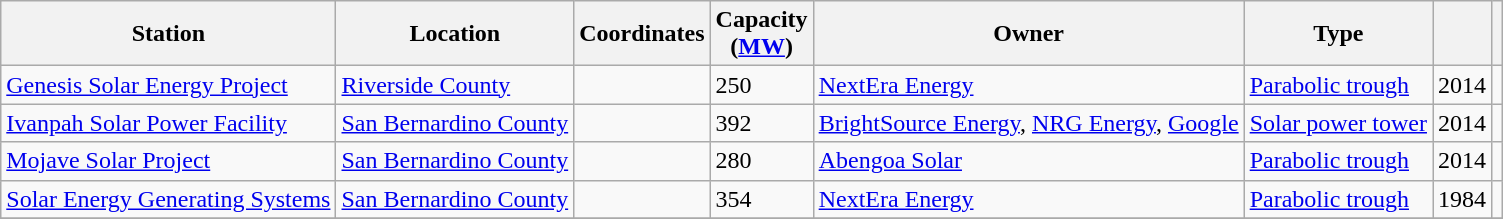<table class="wikitable sortable">
<tr>
<th>Station</th>
<th>Location</th>
<th>Coordinates</th>
<th data-sort-type="number">Capacity<br>(<a href='#'>MW</a>)</th>
<th>Owner</th>
<th>Type</th>
<th></th>
<th class="unsortable"></th>
</tr>
<tr>
<td><a href='#'>Genesis Solar Energy Project</a></td>
<td><a href='#'>Riverside County</a></td>
<td></td>
<td>250</td>
<td><a href='#'>NextEra Energy</a></td>
<td><a href='#'>Parabolic trough</a></td>
<td>2014</td>
<td></td>
</tr>
<tr>
<td><a href='#'>Ivanpah Solar Power Facility</a></td>
<td><a href='#'>San Bernardino County</a></td>
<td></td>
<td>392</td>
<td><a href='#'>BrightSource Energy</a>, <a href='#'>NRG Energy</a>, <a href='#'>Google</a></td>
<td><a href='#'>Solar power tower</a></td>
<td>2014</td>
<td></td>
</tr>
<tr>
<td><a href='#'>Mojave Solar Project</a></td>
<td><a href='#'>San Bernardino County</a></td>
<td></td>
<td>280</td>
<td><a href='#'>Abengoa Solar</a></td>
<td><a href='#'>Parabolic trough</a></td>
<td>2014</td>
<td></td>
</tr>
<tr>
<td><a href='#'>Solar Energy Generating Systems</a></td>
<td><a href='#'>San Bernardino County</a></td>
<td></td>
<td>354 </td>
<td><a href='#'>NextEra Energy</a></td>
<td><a href='#'>Parabolic trough</a></td>
<td>1984</td>
<td></td>
</tr>
<tr>
</tr>
</table>
